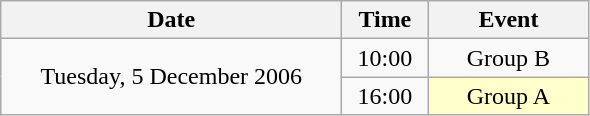<table class = "wikitable" style="text-align:center;">
<tr>
<th width=220>Date</th>
<th width=50>Time</th>
<th width=100>Event</th>
</tr>
<tr>
<td rowspan=2>Tuesday, 5 December 2006</td>
<td>10:00</td>
<td>Group B</td>
</tr>
<tr>
<td>16:00</td>
<td bgcolor=ffffcc>Group A</td>
</tr>
</table>
